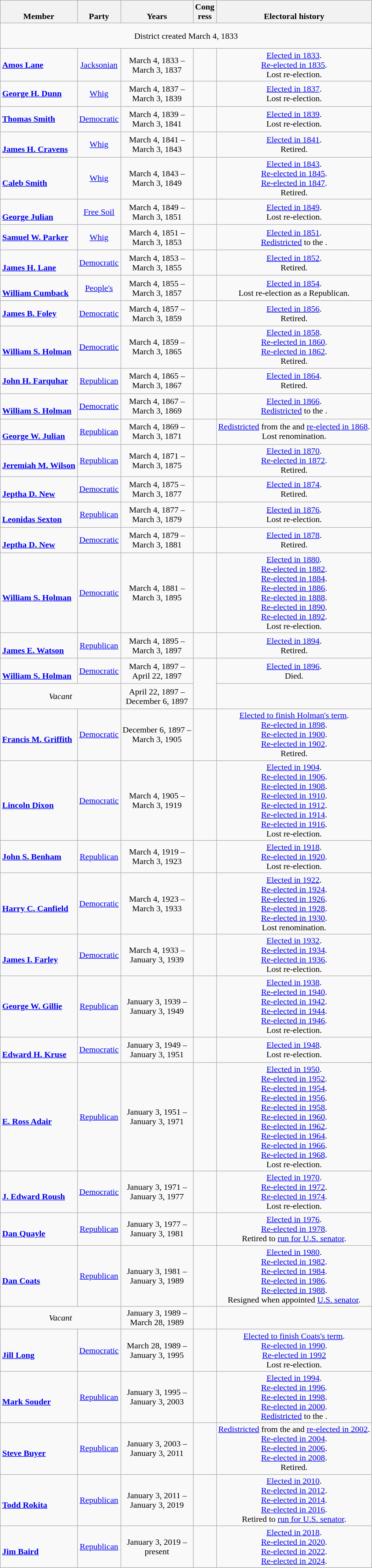<table class=wikitable style="text-align:center">
<tr valign=bottom>
<th>Member</th>
<th>Party</th>
<th>Years</th>
<th>Cong<br>ress</th>
<th>Electoral history</th>
</tr>
<tr style="height:3em">
<td colspan=5>District created March 4, 1833</td>
</tr>
<tr style="height:3em">
<td align=left><strong><a href='#'>Amos Lane</a></strong><br></td>
<td><a href='#'>Jacksonian</a></td>
<td nowrap>March 4, 1833 –<br>March 3, 1837</td>
<td></td>
<td><a href='#'>Elected in 1833</a>.<br><a href='#'>Re-elected in 1835</a>.<br>Lost re-election.</td>
</tr>
<tr style="height:3em">
<td align=left><strong><a href='#'>George H. Dunn</a></strong><br></td>
<td><a href='#'>Whig</a></td>
<td nowrap>March 4, 1837 –<br>March 3, 1839</td>
<td></td>
<td><a href='#'>Elected in 1837</a>.<br>Lost re-election.</td>
</tr>
<tr style="height:3em">
<td align=left><strong><a href='#'>Thomas Smith</a></strong><br></td>
<td><a href='#'>Democratic</a></td>
<td nowrap>March 4, 1839 –<br>March 3, 1841</td>
<td></td>
<td><a href='#'>Elected in 1839</a>.<br>Lost re-election.</td>
</tr>
<tr style="height:3em">
<td align=left><br><strong><a href='#'>James H. Cravens</a></strong><br></td>
<td><a href='#'>Whig</a></td>
<td nowrap>March 4, 1841 –<br>March 3, 1843</td>
<td></td>
<td><a href='#'>Elected in 1841</a>.<br>Retired.</td>
</tr>
<tr style="height:3em">
<td align=left><br><strong><a href='#'>Caleb Smith</a></strong><br></td>
<td><a href='#'>Whig</a></td>
<td nowrap>March 4, 1843 –<br>March 3, 1849</td>
<td></td>
<td><a href='#'>Elected in 1843</a>.<br><a href='#'>Re-elected in 1845</a>.<br><a href='#'>Re-elected in 1847</a>.<br>Retired.</td>
</tr>
<tr style="height:3em">
<td align=left><br><strong><a href='#'>George Julian</a></strong><br></td>
<td><a href='#'>Free Soil</a></td>
<td nowrap>March 4, 1849 –<br>March 3, 1851</td>
<td></td>
<td><a href='#'>Elected in 1849</a>.<br>Lost re-election.</td>
</tr>
<tr style="height:3em">
<td align=left><strong><a href='#'>Samuel W. Parker</a></strong><br></td>
<td><a href='#'>Whig</a></td>
<td nowrap>March 4, 1851 –<br>March 3, 1853</td>
<td></td>
<td><a href='#'>Elected in 1851</a>.<br><a href='#'>Redistricted</a> to the .</td>
</tr>
<tr style="height:3em">
<td align=left><br><strong><a href='#'>James H. Lane</a></strong><br></td>
<td><a href='#'>Democratic</a></td>
<td nowrap>March 4, 1853 –<br>March 3, 1855</td>
<td></td>
<td><a href='#'>Elected in 1852</a>.<br>Retired.</td>
</tr>
<tr style="height:3em">
<td align=left><br><strong><a href='#'>William Cumback</a></strong><br></td>
<td><a href='#'>People's</a></td>
<td nowrap>March 4, 1855 –<br>March 3, 1857</td>
<td></td>
<td><a href='#'>Elected in 1854</a>.<br>Lost re-election as a Republican.</td>
</tr>
<tr style="height:3em">
<td align=left><strong><a href='#'>James B. Foley</a></strong><br></td>
<td><a href='#'>Democratic</a></td>
<td nowrap>March 4, 1857 –<br>March 3, 1859</td>
<td></td>
<td><a href='#'>Elected in 1856</a>.<br>Retired.</td>
</tr>
<tr style="height:3em">
<td align=left><br><strong><a href='#'>William S. Holman</a></strong><br></td>
<td><a href='#'>Democratic</a></td>
<td nowrap>March 4, 1859 –<br>March 3, 1865</td>
<td></td>
<td><a href='#'>Elected in 1858</a>.<br><a href='#'>Re-elected in 1860</a>.<br><a href='#'>Re-elected in 1862</a>.<br>Retired.</td>
</tr>
<tr style="height:3em">
<td align=left><strong><a href='#'>John H. Farquhar</a></strong><br></td>
<td><a href='#'>Republican</a></td>
<td nowrap>March 4, 1865 –<br>March 3, 1867</td>
<td></td>
<td><a href='#'>Elected in 1864</a>.<br>Retired.</td>
</tr>
<tr style="height:3em">
<td align=left><br><strong><a href='#'>William S. Holman</a></strong><br></td>
<td><a href='#'>Democratic</a></td>
<td nowrap>March 4, 1867 –<br>March 3, 1869</td>
<td></td>
<td><a href='#'>Elected in 1866</a>.<br><a href='#'>Redistricted</a> to the .</td>
</tr>
<tr style="height:3em">
<td align=left><br><strong><a href='#'>George W. Julian</a></strong><br></td>
<td><a href='#'>Republican</a></td>
<td nowrap>March 4, 1869 –<br>March 3, 1871</td>
<td></td>
<td><a href='#'>Redistricted</a> from the  and <a href='#'>re-elected in 1868</a>.<br>Lost renomination.</td>
</tr>
<tr style="height:3em">
<td align=left><br><strong><a href='#'>Jeremiah M. Wilson</a></strong><br></td>
<td><a href='#'>Republican</a></td>
<td nowrap>March 4, 1871 –<br>March 3, 1875</td>
<td></td>
<td><a href='#'>Elected in 1870</a>.<br><a href='#'>Re-elected in 1872</a>.<br>Retired.</td>
</tr>
<tr style="height:3em">
<td align=left><br><strong><a href='#'>Jeptha D. New</a></strong><br></td>
<td><a href='#'>Democratic</a></td>
<td nowrap>March 4, 1875 –<br>March 3, 1877</td>
<td></td>
<td><a href='#'>Elected in 1874</a>.<br>Retired.</td>
</tr>
<tr style="height:3em">
<td align=left><br><strong><a href='#'>Leonidas Sexton</a></strong><br></td>
<td><a href='#'>Republican</a></td>
<td nowrap>March 4, 1877 –<br>March 3, 1879</td>
<td></td>
<td><a href='#'>Elected in 1876</a>.<br>Lost re-election.</td>
</tr>
<tr style="height:3em">
<td align=left><br><strong><a href='#'>Jeptha D. New</a></strong><br></td>
<td><a href='#'>Democratic</a></td>
<td nowrap>March 4, 1879 –<br>March 3, 1881</td>
<td></td>
<td><a href='#'>Elected in 1878</a>.<br>Retired.</td>
</tr>
<tr style="height:3em">
<td align=left><br><strong><a href='#'>William S. Holman</a></strong><br></td>
<td><a href='#'>Democratic</a></td>
<td nowrap>March 4, 1881 –<br>March 3, 1895</td>
<td></td>
<td><a href='#'>Elected in 1880</a>.<br><a href='#'>Re-elected in 1882</a>.<br><a href='#'>Re-elected in 1884</a>.<br><a href='#'>Re-elected in 1886</a>.<br><a href='#'>Re-elected in 1888</a>.<br><a href='#'>Re-elected in 1890</a>.<br><a href='#'>Re-elected in 1892</a>.<br>Lost re-election.</td>
</tr>
<tr style="height:3em">
<td align=left><br><strong><a href='#'>James E. Watson</a></strong><br></td>
<td><a href='#'>Republican</a></td>
<td nowrap>March 4, 1895 –<br>March 3, 1897</td>
<td></td>
<td><a href='#'>Elected in 1894</a>.<br>Retired.</td>
</tr>
<tr style="height:3em">
<td align=left><br><strong><a href='#'>William S. Holman</a></strong><br></td>
<td><a href='#'>Democratic</a></td>
<td nowrap>March 4, 1897 –<br>April 22, 1897</td>
<td rowspan=2></td>
<td><a href='#'>Elected in 1896</a>.<br>Died.</td>
</tr>
<tr style="height:3em">
<td colspan=2><em>Vacant</em></td>
<td nowrap>April 22, 1897 –<br>December 6, 1897</td>
<td></td>
</tr>
<tr style="height:3em">
<td align=left><br><strong><a href='#'>Francis M. Griffith</a></strong><br></td>
<td><a href='#'>Democratic</a></td>
<td nowrap>December 6, 1897 –<br>March 3, 1905</td>
<td></td>
<td><a href='#'>Elected to finish Holman's term</a>.<br><a href='#'>Re-elected in 1898</a>.<br><a href='#'>Re-elected in 1900</a>.<br><a href='#'>Re-elected in 1902</a>.<br>Retired.</td>
</tr>
<tr style="height:3em">
<td align=left><br><strong><a href='#'>Lincoln Dixon</a></strong><br></td>
<td><a href='#'>Democratic</a></td>
<td nowrap>March 4, 1905 –<br>March 3, 1919</td>
<td></td>
<td><a href='#'>Elected in 1904</a>.<br><a href='#'>Re-elected in 1906</a>.<br><a href='#'>Re-elected in 1908</a>.<br><a href='#'>Re-elected in 1910</a>.<br><a href='#'>Re-elected in 1912</a>.<br><a href='#'>Re-elected in 1914</a>.<br><a href='#'>Re-elected in 1916</a>.<br>Lost re-election.</td>
</tr>
<tr style="height:3em">
<td align=left><strong><a href='#'>John S. Benham</a></strong><br></td>
<td><a href='#'>Republican</a></td>
<td nowrap>March 4, 1919 –<br>March 3, 1923</td>
<td></td>
<td><a href='#'>Elected in 1918</a>.<br><a href='#'>Re-elected in 1920</a>.<br>Lost re-election.</td>
</tr>
<tr style="height:3em">
<td align=left><br><strong><a href='#'>Harry C. Canfield</a></strong><br></td>
<td><a href='#'>Democratic</a></td>
<td nowrap>March 4, 1923 –<br>March 3, 1933</td>
<td></td>
<td><a href='#'>Elected in 1922</a>.<br><a href='#'>Re-elected in 1924</a>.<br><a href='#'>Re-elected in 1926</a>.<br><a href='#'>Re-elected in 1928</a>.<br><a href='#'>Re-elected in 1930</a>.<br>Lost renomination.</td>
</tr>
<tr style="height:3em">
<td align=left><br><strong><a href='#'>James I. Farley</a></strong><br></td>
<td><a href='#'>Democratic</a></td>
<td nowrap>March 4, 1933 –<br>January 3, 1939</td>
<td></td>
<td><a href='#'>Elected in 1932</a>.<br><a href='#'>Re-elected in 1934</a>.<br><a href='#'>Re-elected in 1936</a>.<br>Lost re-election.</td>
</tr>
<tr style="height:3em">
<td align=left><strong><a href='#'>George W. Gillie</a></strong><br></td>
<td><a href='#'>Republican</a></td>
<td nowrap>January 3, 1939 –<br>January 3, 1949</td>
<td></td>
<td><a href='#'>Elected in 1938</a>.<br><a href='#'>Re-elected in 1940</a>.<br><a href='#'>Re-elected in 1942</a>.<br><a href='#'>Re-elected in 1944</a>.<br><a href='#'>Re-elected in 1946</a>.<br>Lost re-election.</td>
</tr>
<tr style="height:3em">
<td align=left><br><strong><a href='#'>Edward H. Kruse</a></strong><br></td>
<td><a href='#'>Democratic</a></td>
<td nowrap>January 3, 1949 –<br>January 3, 1951</td>
<td></td>
<td><a href='#'>Elected in 1948</a>.<br>Lost re-election.</td>
</tr>
<tr style="height:3em">
<td align=left><br><strong><a href='#'>E. Ross Adair</a></strong><br></td>
<td><a href='#'>Republican</a></td>
<td nowrap>January 3, 1951 –<br>January 3, 1971</td>
<td></td>
<td><a href='#'>Elected in 1950</a>.<br><a href='#'>Re-elected in 1952</a>.<br><a href='#'>Re-elected in 1954</a>.<br><a href='#'>Re-elected in 1956</a>.<br><a href='#'>Re-elected in 1958</a>.<br><a href='#'>Re-elected in 1960</a>.<br><a href='#'>Re-elected in 1962</a>.<br><a href='#'>Re-elected in 1964</a>.<br><a href='#'>Re-elected in 1966</a>.<br><a href='#'>Re-elected in 1968</a>.<br>Lost re-election.</td>
</tr>
<tr style="height:3em">
<td align=left><br><strong><a href='#'>J. Edward Roush</a></strong><br></td>
<td><a href='#'>Democratic</a></td>
<td nowrap>January 3, 1971 –<br>January 3, 1977</td>
<td></td>
<td><a href='#'>Elected in 1970</a>.<br><a href='#'>Re-elected in 1972</a>.<br><a href='#'>Re-elected in 1974</a>.<br>Lost re-election.</td>
</tr>
<tr style="height:3em">
<td align=left><br><strong><a href='#'>Dan Quayle</a></strong><br></td>
<td><a href='#'>Republican</a></td>
<td nowrap>January 3, 1977 –<br>January 3, 1981</td>
<td></td>
<td><a href='#'>Elected in 1976</a>.<br><a href='#'>Re-elected in 1978</a>.<br>Retired to <a href='#'>run for U.S. senator</a>.</td>
</tr>
<tr style="height:3em">
<td align=left><br><strong><a href='#'>Dan Coats</a></strong><br></td>
<td><a href='#'>Republican</a></td>
<td nowrap>January 3, 1981 –<br>January 3, 1989</td>
<td></td>
<td><a href='#'>Elected in 1980</a>.<br><a href='#'>Re-elected in 1982</a>.<br><a href='#'>Re-elected in 1984</a>.<br><a href='#'>Re-elected in 1986</a>.<br><a href='#'>Re-elected in 1988</a>.<br>Resigned when appointed <a href='#'>U.S. senator</a>.</td>
</tr>
<tr style="height:2em">
<td colspan=2><em>Vacant</em></td>
<td nowrap>January 3, 1989 –<br>March 28, 1989</td>
<td></td>
</tr>
<tr style="height:3em">
<td align=left><br><strong><a href='#'>Jill Long</a></strong><br></td>
<td><a href='#'>Democratic</a></td>
<td nowrap>March 28, 1989 –<br>January 3, 1995</td>
<td></td>
<td><a href='#'>Elected to finish Coats's term</a>.<br><a href='#'>Re-elected in 1990</a>.<br><a href='#'>Re-elected in 1992</a><br>Lost re-election.</td>
</tr>
<tr style="height:3em">
<td align=left><br><strong><a href='#'>Mark Souder</a></strong><br></td>
<td><a href='#'>Republican</a></td>
<td nowrap>January 3, 1995 –<br>January 3, 2003</td>
<td></td>
<td><a href='#'>Elected in 1994</a>.<br><a href='#'>Re-elected in 1996</a>.<br><a href='#'>Re-elected in 1998</a>.<br><a href='#'>Re-elected in 2000</a>.<br><a href='#'>Redistricted</a> to the .</td>
</tr>
<tr style="height:3em">
<td align=left><br><strong><a href='#'>Steve Buyer</a></strong><br></td>
<td><a href='#'>Republican</a></td>
<td nowrap>January 3, 2003 –<br>January 3, 2011</td>
<td></td>
<td><a href='#'>Redistricted</a> from the  and <a href='#'>re-elected in 2002</a>.<br><a href='#'>Re-elected in 2004</a>.<br><a href='#'>Re-elected in 2006</a>.<br><a href='#'>Re-elected in 2008</a>.<br>Retired.</td>
</tr>
<tr style="height:3em">
<td align=left><br><strong><a href='#'>Todd Rokita</a></strong><br></td>
<td><a href='#'>Republican</a></td>
<td nowrap>January 3, 2011 –<br>January 3, 2019</td>
<td></td>
<td><a href='#'>Elected in 2010</a>.<br><a href='#'>Re-elected in 2012</a>.<br><a href='#'>Re-elected in 2014</a>.<br><a href='#'>Re-elected in 2016</a>.<br>Retired to <a href='#'>run for U.S. senator</a>.</td>
</tr>
<tr style="height:3em">
<td align=left><br><strong><a href='#'>Jim Baird</a></strong><br></td>
<td><a href='#'>Republican</a></td>
<td nowrap>January 3, 2019 –<br>present</td>
<td></td>
<td><a href='#'>Elected in 2018</a>.<br><a href='#'>Re-elected in 2020</a>.<br><a href='#'>Re-elected in 2022</a>.<br><a href='#'>Re-elected in 2024</a>.</td>
</tr>
</table>
